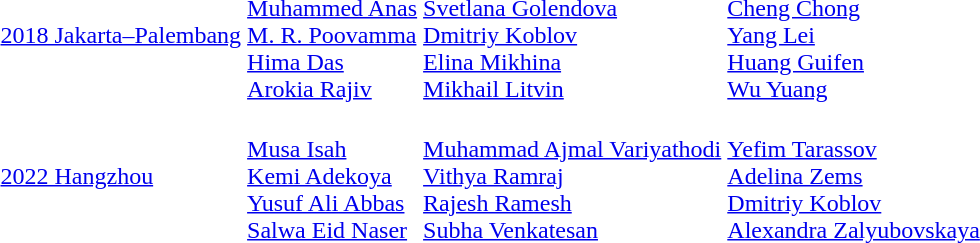<table>
<tr>
<td><a href='#'>2018 Jakarta–Palembang</a></td>
<td><br><a href='#'>Muhammed Anas</a><br><a href='#'>M. R. Poovamma</a><br><a href='#'>Hima Das</a><br><a href='#'>Arokia Rajiv</a></td>
<td><br><a href='#'>Svetlana Golendova</a><br><a href='#'>Dmitriy Koblov</a><br><a href='#'>Elina Mikhina</a><br><a href='#'>Mikhail Litvin</a></td>
<td><br><a href='#'>Cheng Chong</a><br><a href='#'>Yang Lei</a><br><a href='#'>Huang Guifen</a><br><a href='#'>Wu Yuang</a></td>
</tr>
<tr>
<td><a href='#'>2022 Hangzhou</a></td>
<td><br><a href='#'>Musa Isah</a><br><a href='#'>Kemi Adekoya</a><br><a href='#'>Yusuf Ali Abbas</a><br><a href='#'>Salwa Eid Naser</a></td>
<td><br><a href='#'>Muhammad Ajmal Variyathodi</a><br><a href='#'>Vithya Ramraj</a><br><a href='#'>Rajesh Ramesh</a><br><a href='#'>Subha Venkatesan</a></td>
<td><br><a href='#'>Yefim Tarassov</a><br><a href='#'>Adelina Zems</a><br><a href='#'>Dmitriy Koblov</a><br><a href='#'>Alexandra Zalyubovskaya</a></td>
</tr>
</table>
